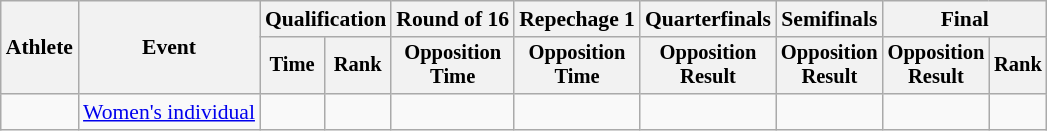<table class=wikitable style="font-size:90%;">
<tr>
<th rowspan=2>Athlete</th>
<th rowspan=2>Event</th>
<th colspan=2>Qualification</th>
<th>Round of 16</th>
<th>Repechage 1</th>
<th>Quarterfinals</th>
<th>Semifinals</th>
<th colspan=2>Final</th>
</tr>
<tr style="font-size:95%">
<th>Time</th>
<th>Rank</th>
<th>Opposition<br>Time</th>
<th>Opposition<br>Time</th>
<th>Opposition<br>Result</th>
<th>Opposition<br>Result</th>
<th>Opposition<br>Result</th>
<th>Rank</th>
</tr>
<tr align=center>
<td align=left></td>
<td align=left><a href='#'>Women's individual</a></td>
<td></td>
<td></td>
<td></td>
<td></td>
<td></td>
<td></td>
<td></td>
<td></td>
</tr>
</table>
